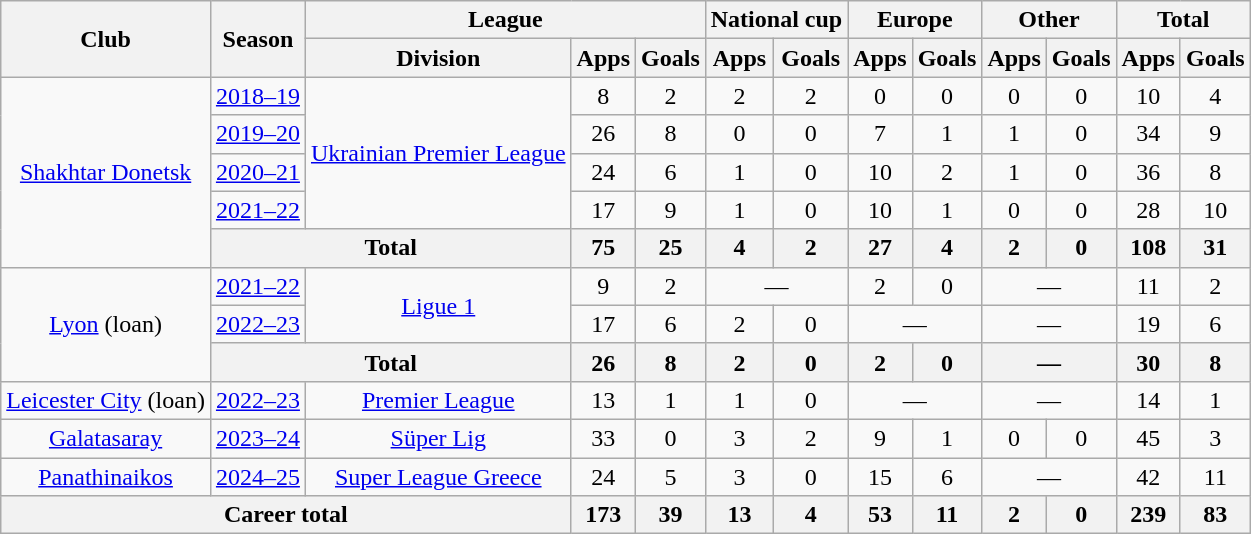<table class="wikitable" style="text-align:center">
<tr>
<th rowspan="2">Club</th>
<th rowspan="2">Season</th>
<th colspan="3">League</th>
<th colspan="2">National cup</th>
<th colspan="2">Europe</th>
<th colspan="2">Other</th>
<th colspan="2">Total</th>
</tr>
<tr>
<th>Division</th>
<th>Apps</th>
<th>Goals</th>
<th>Apps</th>
<th>Goals</th>
<th>Apps</th>
<th>Goals</th>
<th>Apps</th>
<th>Goals</th>
<th>Apps</th>
<th>Goals</th>
</tr>
<tr>
<td rowspan="5"><a href='#'>Shakhtar Donetsk</a></td>
<td><a href='#'>2018–19</a></td>
<td rowspan="4"><a href='#'>Ukrainian Premier League</a></td>
<td>8</td>
<td>2</td>
<td>2</td>
<td>2</td>
<td>0</td>
<td>0</td>
<td>0</td>
<td>0</td>
<td>10</td>
<td>4</td>
</tr>
<tr>
<td><a href='#'>2019–20</a></td>
<td>26</td>
<td>8</td>
<td>0</td>
<td>0</td>
<td>7</td>
<td>1</td>
<td>1</td>
<td>0</td>
<td>34</td>
<td>9</td>
</tr>
<tr>
<td><a href='#'>2020–21</a></td>
<td>24</td>
<td>6</td>
<td>1</td>
<td>0</td>
<td>10</td>
<td>2</td>
<td>1</td>
<td>0</td>
<td>36</td>
<td>8</td>
</tr>
<tr>
<td><a href='#'>2021–22</a></td>
<td>17</td>
<td>9</td>
<td>1</td>
<td>0</td>
<td>10</td>
<td>1</td>
<td>0</td>
<td>0</td>
<td>28</td>
<td>10</td>
</tr>
<tr>
<th colspan="2">Total</th>
<th>75</th>
<th>25</th>
<th>4</th>
<th>2</th>
<th>27</th>
<th>4</th>
<th>2</th>
<th>0</th>
<th>108</th>
<th>31</th>
</tr>
<tr>
<td rowspan="3"><a href='#'>Lyon</a> (loan)</td>
<td><a href='#'>2021–22</a></td>
<td rowspan="2"><a href='#'>Ligue 1</a></td>
<td>9</td>
<td>2</td>
<td colspan="2">—</td>
<td>2</td>
<td>0</td>
<td colspan="2">—</td>
<td>11</td>
<td>2</td>
</tr>
<tr>
<td><a href='#'>2022–23</a></td>
<td>17</td>
<td>6</td>
<td>2</td>
<td>0</td>
<td colspan="2">—</td>
<td colspan="2">—</td>
<td>19</td>
<td>6</td>
</tr>
<tr>
<th colspan="2">Total</th>
<th>26</th>
<th>8</th>
<th>2</th>
<th>0</th>
<th>2</th>
<th>0</th>
<th colspan="2">—</th>
<th>30</th>
<th>8</th>
</tr>
<tr>
<td><a href='#'>Leicester City</a> (loan)</td>
<td><a href='#'>2022–23</a></td>
<td><a href='#'>Premier League</a></td>
<td>13</td>
<td>1</td>
<td>1</td>
<td>0</td>
<td colspan="2">—</td>
<td colspan="2">—</td>
<td>14</td>
<td>1</td>
</tr>
<tr>
<td><a href='#'>Galatasaray</a></td>
<td><a href='#'>2023–24</a></td>
<td><a href='#'>Süper Lig</a></td>
<td>33</td>
<td>0</td>
<td>3</td>
<td>2</td>
<td>9</td>
<td>1</td>
<td>0</td>
<td>0</td>
<td>45</td>
<td>3</td>
</tr>
<tr>
<td><a href='#'>Panathinaikos</a></td>
<td><a href='#'>2024–25</a></td>
<td><a href='#'>Super League Greece</a></td>
<td>24</td>
<td>5</td>
<td>3</td>
<td>0</td>
<td>15</td>
<td>6</td>
<td colspan="2">—</td>
<td>42</td>
<td>11</td>
</tr>
<tr>
<th colspan="3">Career total</th>
<th>173</th>
<th>39</th>
<th>13</th>
<th>4</th>
<th>53</th>
<th>11</th>
<th>2</th>
<th>0</th>
<th>239</th>
<th>83</th>
</tr>
</table>
